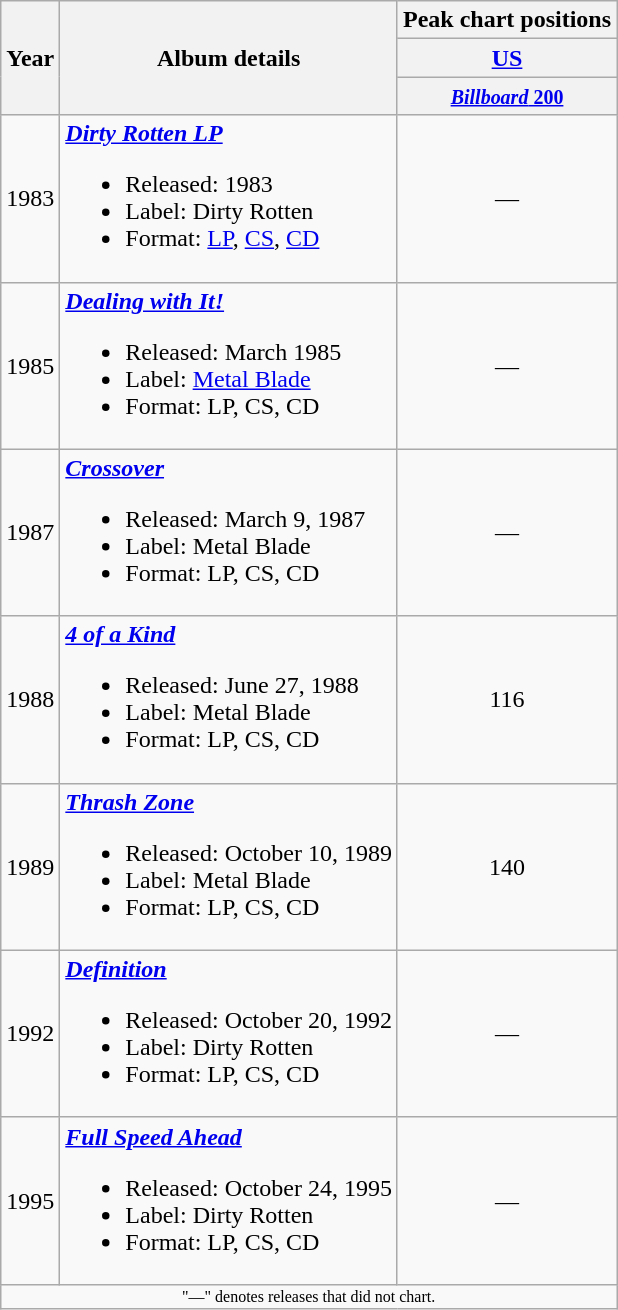<table class ="wikitable">
<tr>
<th rowspan="3">Year</th>
<th rowspan="3">Album details</th>
<th>Peak chart positions</th>
</tr>
<tr>
<th colspan="1" align="center"><a href='#'>US</a></th>
</tr>
<tr>
<th><small><a href='#'><em>Billboard</em> 200</a></small><br></th>
</tr>
<tr>
<td>1983</td>
<td><strong><em><a href='#'>Dirty Rotten LP</a></em></strong><br><ul><li>Released: 1983</li><li>Label: Dirty Rotten</li><li>Format: <a href='#'>LP</a>, <a href='#'>CS</a>, <a href='#'>CD</a></li></ul></td>
<td align="center">—</td>
</tr>
<tr>
<td>1985</td>
<td><strong><em><a href='#'>Dealing with It!</a></em></strong><br><ul><li>Released: March 1985</li><li>Label: <a href='#'>Metal Blade</a></li><li>Format: LP, CS, CD</li></ul></td>
<td align="center">—</td>
</tr>
<tr>
<td>1987</td>
<td><strong><em><a href='#'>Crossover</a></em></strong><br><ul><li>Released: March 9, 1987</li><li>Label: Metal Blade</li><li>Format: LP, CS, CD</li></ul></td>
<td align="center">—</td>
</tr>
<tr>
<td>1988</td>
<td><strong><em><a href='#'>4 of a Kind</a></em></strong><br><ul><li>Released: June 27, 1988</li><li>Label: Metal Blade</li><li>Format: LP, CS, CD</li></ul></td>
<td align="center">116</td>
</tr>
<tr>
<td>1989</td>
<td><strong><em><a href='#'>Thrash Zone</a></em></strong><br><ul><li>Released: October 10, 1989</li><li>Label: Metal Blade</li><li>Format: LP, CS, CD</li></ul></td>
<td align="center">140</td>
</tr>
<tr>
<td>1992</td>
<td><strong><em><a href='#'>Definition</a></em></strong><br><ul><li>Released: October 20, 1992</li><li>Label: Dirty Rotten</li><li>Format: LP, CS, CD</li></ul></td>
<td align="center">—</td>
</tr>
<tr>
<td>1995</td>
<td><strong><em><a href='#'>Full Speed Ahead</a></em></strong><br><ul><li>Released: October 24, 1995</li><li>Label: Dirty Rotten</li><li>Format: LP, CS, CD</li></ul></td>
<td align="center">—</td>
</tr>
<tr>
<td align="center" colspan="3" style="font-size: 8pt">"—" denotes releases that did not chart.</td>
</tr>
</table>
